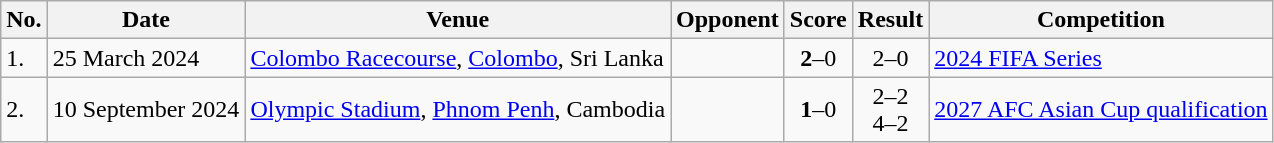<table class="wikitable">
<tr>
<th>No.</th>
<th>Date</th>
<th>Venue</th>
<th>Opponent</th>
<th>Score</th>
<th>Result</th>
<th>Competition</th>
</tr>
<tr>
<td>1.</td>
<td>25 March 2024</td>
<td><a href='#'>Colombo Racecourse</a>, <a href='#'>Colombo</a>, Sri Lanka</td>
<td></td>
<td align=center><strong>2</strong>–0</td>
<td align=center>2–0</td>
<td><a href='#'>2024 FIFA Series</a></td>
</tr>
<tr>
<td>2.</td>
<td>10 September 2024</td>
<td><a href='#'>Olympic Stadium</a>, <a href='#'>Phnom Penh</a>, Cambodia</td>
<td></td>
<td align=center><strong>1</strong>–0</td>
<td align= center>2–2 <br>4–2 </td>
<td><a href='#'>2027 AFC Asian Cup qualification</a></td>
</tr>
</table>
